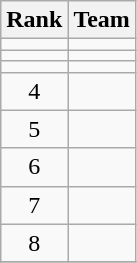<table class="wikitable" border="1">
<tr>
<th>Rank</th>
<th>Team</th>
</tr>
<tr>
<td align=center></td>
<td></td>
</tr>
<tr>
<td align=center></td>
<td></td>
</tr>
<tr>
<td align=center></td>
<td></td>
</tr>
<tr>
<td align=center>4</td>
<td></td>
</tr>
<tr>
<td align=center>5</td>
<td></td>
</tr>
<tr>
<td align=center>6</td>
<td></td>
</tr>
<tr>
<td align=center>7</td>
<td></td>
</tr>
<tr>
<td align=center>8</td>
<td></td>
</tr>
<tr>
</tr>
</table>
